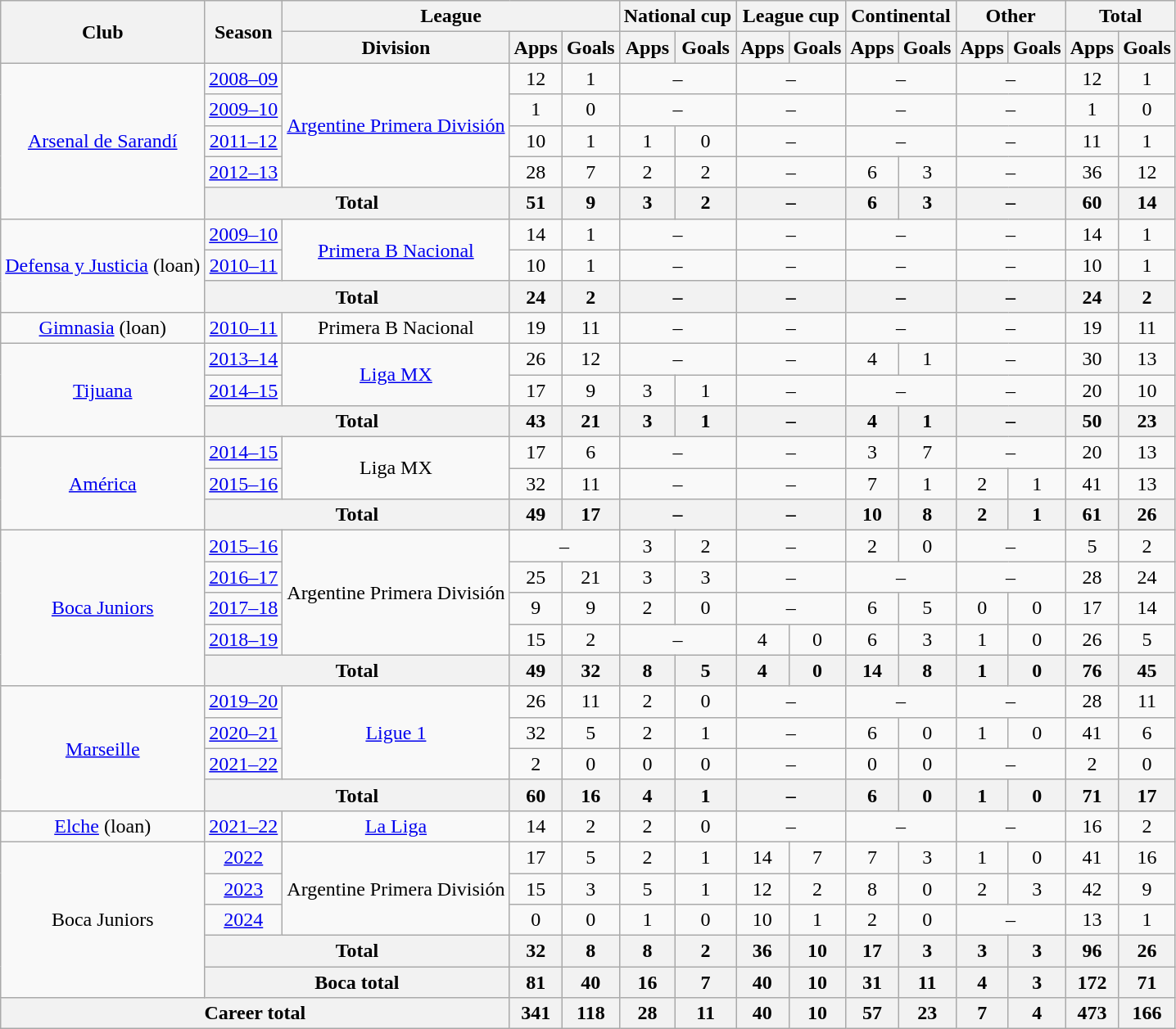<table class="wikitable" style="text-align: center;">
<tr>
<th rowspan="2">Club</th>
<th rowspan="2">Season</th>
<th colspan="3">League</th>
<th colspan="2">National cup</th>
<th colspan="2">League cup</th>
<th colspan="2">Continental</th>
<th colspan="2">Other</th>
<th colspan="2">Total</th>
</tr>
<tr>
<th>Division</th>
<th>Apps</th>
<th>Goals</th>
<th>Apps</th>
<th>Goals</th>
<th>Apps</th>
<th>Goals</th>
<th>Apps</th>
<th>Goals</th>
<th>Apps</th>
<th>Goals</th>
<th>Apps</th>
<th>Goals</th>
</tr>
<tr>
<td rowspan="5"><a href='#'>Arsenal de Sarandí</a></td>
<td><a href='#'>2008–09</a></td>
<td rowspan="4"><a href='#'>Argentine Primera División</a></td>
<td>12</td>
<td>1</td>
<td colspan="2">–</td>
<td colspan="2">–</td>
<td colspan="2">–</td>
<td colspan="2">–</td>
<td>12</td>
<td>1</td>
</tr>
<tr>
<td><a href='#'>2009–10</a></td>
<td>1</td>
<td>0</td>
<td colspan="2">–</td>
<td colspan="2">–</td>
<td colspan="2">–</td>
<td colspan="2">–</td>
<td>1</td>
<td>0</td>
</tr>
<tr>
<td><a href='#'>2011–12</a></td>
<td>10</td>
<td>1</td>
<td>1</td>
<td>0</td>
<td colspan="2">–</td>
<td colspan="2">–</td>
<td colspan="2">–</td>
<td>11</td>
<td>1</td>
</tr>
<tr>
<td><a href='#'>2012–13</a></td>
<td>28</td>
<td>7</td>
<td>2</td>
<td>2</td>
<td colspan="2">–</td>
<td>6</td>
<td>3</td>
<td colspan="2">–</td>
<td>36</td>
<td>12</td>
</tr>
<tr>
<th colspan="2">Total</th>
<th>51</th>
<th>9</th>
<th>3</th>
<th>2</th>
<th colspan="2">–</th>
<th>6</th>
<th>3</th>
<th colspan="2">–</th>
<th>60</th>
<th>14</th>
</tr>
<tr>
<td rowspan="3"><a href='#'>Defensa y Justicia</a> (loan)</td>
<td><a href='#'>2009–10</a></td>
<td rowspan="2"><a href='#'>Primera B Nacional</a></td>
<td>14</td>
<td>1</td>
<td colspan="2">–</td>
<td colspan="2">–</td>
<td colspan="2">–</td>
<td colspan="2">–</td>
<td>14</td>
<td>1</td>
</tr>
<tr>
<td><a href='#'>2010–11</a></td>
<td>10</td>
<td>1</td>
<td colspan="2">–</td>
<td colspan="2">–</td>
<td colspan="2">–</td>
<td colspan="2">–</td>
<td>10</td>
<td>1</td>
</tr>
<tr>
<th colspan="2">Total</th>
<th>24</th>
<th>2</th>
<th colspan="2">–</th>
<th colspan="2">–</th>
<th colspan="2">–</th>
<th colspan="2">–</th>
<th>24</th>
<th>2</th>
</tr>
<tr>
<td><a href='#'>Gimnasia</a> (loan)</td>
<td><a href='#'>2010–11</a></td>
<td>Primera B Nacional</td>
<td>19</td>
<td>11</td>
<td colspan="2">–</td>
<td colspan="2">–</td>
<td colspan="2">–</td>
<td colspan="2">–</td>
<td>19</td>
<td>11</td>
</tr>
<tr>
<td rowspan="3"><a href='#'>Tijuana</a></td>
<td><a href='#'>2013–14</a></td>
<td rowspan="2"><a href='#'>Liga MX</a></td>
<td>26</td>
<td>12</td>
<td colspan="2">–</td>
<td colspan="2">–</td>
<td>4</td>
<td>1</td>
<td colspan="2">–</td>
<td>30</td>
<td>13</td>
</tr>
<tr>
<td><a href='#'>2014–15</a></td>
<td>17</td>
<td>9</td>
<td>3</td>
<td>1</td>
<td colspan="2">–</td>
<td colspan="2">–</td>
<td colspan="2">–</td>
<td>20</td>
<td>10</td>
</tr>
<tr>
<th colspan="2">Total</th>
<th>43</th>
<th>21</th>
<th>3</th>
<th>1</th>
<th colspan="2">–</th>
<th>4</th>
<th>1</th>
<th colspan="2">–</th>
<th>50</th>
<th>23</th>
</tr>
<tr>
<td rowspan="3"><a href='#'>América</a></td>
<td><a href='#'>2014–15</a></td>
<td rowspan="2">Liga MX</td>
<td>17</td>
<td>6</td>
<td colspan="2">–</td>
<td colspan="2">–</td>
<td>3</td>
<td>7</td>
<td colspan="2">–</td>
<td>20</td>
<td>13</td>
</tr>
<tr>
<td><a href='#'>2015–16</a></td>
<td>32</td>
<td>11</td>
<td colspan="2">–</td>
<td colspan="2">–</td>
<td>7</td>
<td>1</td>
<td>2</td>
<td>1</td>
<td>41</td>
<td>13</td>
</tr>
<tr>
<th colspan="2">Total</th>
<th>49</th>
<th>17</th>
<th colspan="2">–</th>
<th colspan="2">–</th>
<th>10</th>
<th>8</th>
<th>2</th>
<th>1</th>
<th>61</th>
<th>26</th>
</tr>
<tr>
<td rowspan="5"><a href='#'>Boca Juniors</a></td>
<td><a href='#'>2015–16</a></td>
<td rowspan="4">Argentine Primera División</td>
<td colspan="2">–</td>
<td>3</td>
<td>2</td>
<td colspan="2">–</td>
<td>2</td>
<td>0</td>
<td colspan="2">–</td>
<td>5</td>
<td>2</td>
</tr>
<tr>
<td><a href='#'>2016–17</a></td>
<td>25</td>
<td>21</td>
<td>3</td>
<td>3</td>
<td colspan="2">–</td>
<td colspan="2">–</td>
<td colspan="2">–</td>
<td>28</td>
<td>24</td>
</tr>
<tr>
<td><a href='#'>2017–18</a></td>
<td>9</td>
<td>9</td>
<td>2</td>
<td>0</td>
<td colspan="2">–</td>
<td>6</td>
<td>5</td>
<td>0</td>
<td>0</td>
<td>17</td>
<td>14</td>
</tr>
<tr>
<td><a href='#'>2018–19</a></td>
<td>15</td>
<td>2</td>
<td colspan="2">–</td>
<td>4</td>
<td>0</td>
<td>6</td>
<td>3</td>
<td>1</td>
<td>0</td>
<td>26</td>
<td>5</td>
</tr>
<tr>
<th colspan="2">Total</th>
<th>49</th>
<th>32</th>
<th>8</th>
<th>5</th>
<th>4</th>
<th>0</th>
<th>14</th>
<th>8</th>
<th>1</th>
<th>0</th>
<th>76</th>
<th>45</th>
</tr>
<tr>
<td rowspan="4"><a href='#'>Marseille</a></td>
<td><a href='#'>2019–20</a></td>
<td rowspan="3"><a href='#'>Ligue 1</a></td>
<td>26</td>
<td>11</td>
<td>2</td>
<td>0</td>
<td colspan="2">–</td>
<td colspan="2">–</td>
<td colspan="2">–</td>
<td>28</td>
<td>11</td>
</tr>
<tr>
<td><a href='#'>2020–21</a></td>
<td>32</td>
<td>5</td>
<td>2</td>
<td>1</td>
<td colspan="2">–</td>
<td>6</td>
<td>0</td>
<td>1</td>
<td>0</td>
<td>41</td>
<td>6</td>
</tr>
<tr>
<td><a href='#'>2021–22</a></td>
<td>2</td>
<td>0</td>
<td>0</td>
<td>0</td>
<td colspan="2">–</td>
<td>0</td>
<td>0</td>
<td colspan="2">–</td>
<td>2</td>
<td>0</td>
</tr>
<tr>
<th colspan="2">Total</th>
<th>60</th>
<th>16</th>
<th>4</th>
<th>1</th>
<th colspan="2">–</th>
<th>6</th>
<th>0</th>
<th>1</th>
<th>0</th>
<th>71</th>
<th>17</th>
</tr>
<tr>
<td><a href='#'>Elche</a> (loan)</td>
<td><a href='#'>2021–22</a></td>
<td><a href='#'>La Liga</a></td>
<td>14</td>
<td>2</td>
<td>2</td>
<td>0</td>
<td colspan="2">–</td>
<td colspan="2">–</td>
<td colspan="2">–</td>
<td>16</td>
<td>2</td>
</tr>
<tr>
<td rowspan="5">Boca Juniors</td>
<td><a href='#'>2022</a></td>
<td rowspan="3">Argentine Primera División</td>
<td>17</td>
<td>5</td>
<td>2</td>
<td>1</td>
<td>14</td>
<td>7</td>
<td>7</td>
<td>3</td>
<td>1</td>
<td>0</td>
<td>41</td>
<td>16</td>
</tr>
<tr>
<td><a href='#'>2023</a></td>
<td>15</td>
<td>3</td>
<td>5</td>
<td>1</td>
<td>12</td>
<td>2</td>
<td>8</td>
<td>0</td>
<td>2</td>
<td>3</td>
<td>42</td>
<td>9</td>
</tr>
<tr>
<td><a href='#'>2024</a></td>
<td>0</td>
<td>0</td>
<td>1</td>
<td>0</td>
<td>10</td>
<td>1</td>
<td>2</td>
<td>0</td>
<td colspan="2">–</td>
<td>13</td>
<td>1</td>
</tr>
<tr>
<th colspan="2">Total</th>
<th>32</th>
<th>8</th>
<th>8</th>
<th>2</th>
<th>36</th>
<th>10</th>
<th>17</th>
<th>3</th>
<th>3</th>
<th>3</th>
<th>96</th>
<th>26</th>
</tr>
<tr>
<th colspan="2">Boca total</th>
<th>81</th>
<th>40</th>
<th>16</th>
<th>7</th>
<th>40</th>
<th>10</th>
<th>31</th>
<th>11</th>
<th>4</th>
<th>3</th>
<th>172</th>
<th>71</th>
</tr>
<tr>
<th colspan="3">Career total</th>
<th>341</th>
<th>118</th>
<th>28</th>
<th>11</th>
<th>40</th>
<th>10</th>
<th>57</th>
<th>23</th>
<th>7</th>
<th>4</th>
<th>473</th>
<th>166</th>
</tr>
</table>
